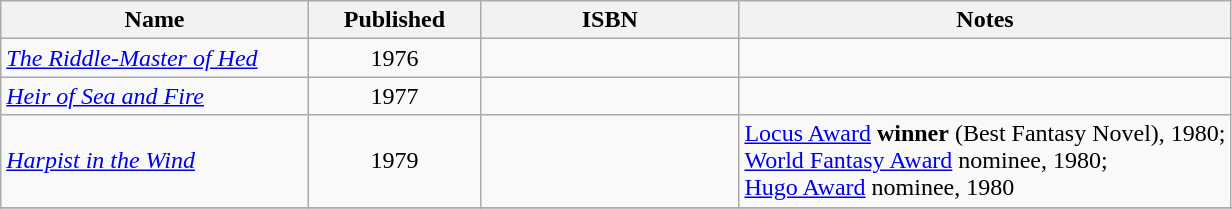<table class="wikitable sortable" id="noveltable" border="1">
<tr>
<th Width=25%>Name</th>
<th width=14%>Published</th>
<th Width=21%>ISBN</th>
<th>Notes</th>
</tr>
<tr>
<td><em><a href='#'>The Riddle-Master of Hed</a></em></td>
<td align="center">1976</td>
<td align="center"></td>
<td></td>
</tr>
<tr>
<td><em><a href='#'>Heir of Sea and Fire</a></em></td>
<td align="center">1977</td>
<td align="center"></td>
<td></td>
</tr>
<tr>
<td><em><a href='#'>Harpist in the Wind</a></em></td>
<td align="center">1979</td>
<td align="center"></td>
<td><a href='#'>Locus Award</a> <strong>winner</strong> (Best Fantasy Novel), 1980;<br><a href='#'>World Fantasy Award</a> nominee, 1980;<br><a href='#'>Hugo Award</a> nominee, 1980</td>
</tr>
<tr>
</tr>
</table>
